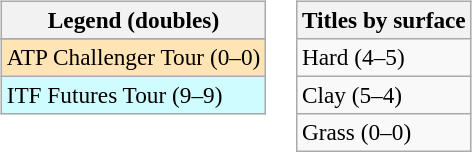<table>
<tr valign=top>
<td><br><table class=wikitable style=font-size:97%>
<tr>
<th>Legend (doubles)</th>
</tr>
<tr bgcolor=e5d1cb>
</tr>
<tr bgcolor=moccasin>
<td>ATP Challenger Tour (0–0)</td>
</tr>
<tr bgcolor=cffcff>
<td>ITF Futures Tour (9–9)</td>
</tr>
</table>
</td>
<td><br><table class=wikitable style=font-size:97%>
<tr>
<th>Titles by surface</th>
</tr>
<tr>
<td>Hard (4–5)</td>
</tr>
<tr>
<td>Clay (5–4)</td>
</tr>
<tr>
<td>Grass (0–0)</td>
</tr>
</table>
</td>
</tr>
</table>
